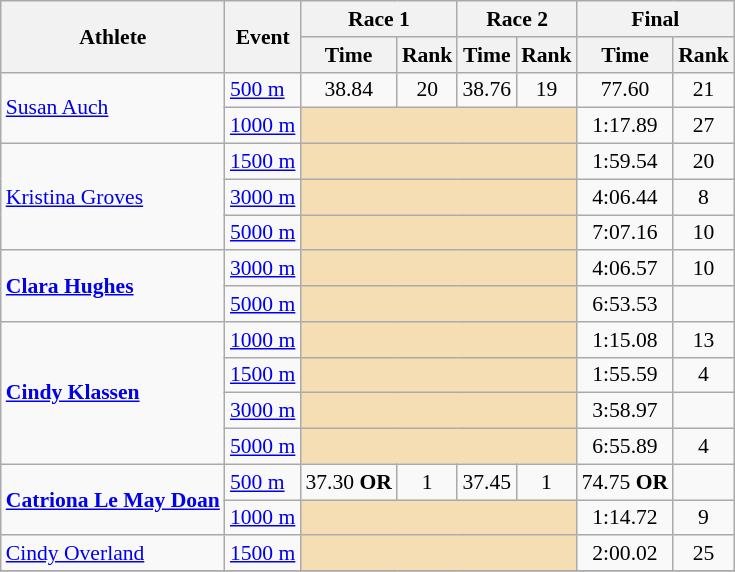<table class="wikitable" style="font-size:90%">
<tr>
<th rowspan="2">Athlete</th>
<th rowspan="2">Event</th>
<th colspan="2">Race 1</th>
<th colspan="2">Race 2</th>
<th colspan="2">Final</th>
</tr>
<tr>
<th>Time</th>
<th>Rank</th>
<th>Time</th>
<th>Rank</th>
<th>Time</th>
<th>Rank</th>
</tr>
<tr>
<td rowspan=2><a href='#'>Susan Auch</a></td>
<td><a href='#'>500 m</a></td>
<td align="center">38.84</td>
<td align="center">20</td>
<td align="center">38.76</td>
<td align="center">19</td>
<td align="center">77.60</td>
<td align="center">21</td>
</tr>
<tr>
<td><a href='#'>1000 m</a></td>
<td colspan=4 bgcolor=wheat></td>
<td align="center">1:17.89</td>
<td align="center">27</td>
</tr>
<tr>
<td rowspan=3><a href='#'>Kristina Groves</a></td>
<td><a href='#'>1500 m</a></td>
<td colspan=4 bgcolor=wheat></td>
<td align="center">1:59.54</td>
<td align="center">20</td>
</tr>
<tr>
<td><a href='#'>3000 m</a></td>
<td colspan=4 bgcolor=wheat></td>
<td align="center">4:06.44</td>
<td align="center">8</td>
</tr>
<tr>
<td><a href='#'>5000 m</a></td>
<td colspan=4 bgcolor=wheat></td>
<td align="center">7:07.16</td>
<td align="center">10</td>
</tr>
<tr>
<td rowspan=2><strong><a href='#'>Clara Hughes</a></strong></td>
<td><a href='#'>3000 m</a></td>
<td colspan=4 bgcolor=wheat></td>
<td align="center">4:06.57</td>
<td align="center">10</td>
</tr>
<tr>
<td><a href='#'>5000 m</a></td>
<td colspan=4 bgcolor=wheat></td>
<td align="center">6:53.53</td>
<td align="center"></td>
</tr>
<tr>
<td rowspan=4><strong><a href='#'>Cindy Klassen</a></strong></td>
<td><a href='#'>1000 m</a></td>
<td colspan=4 bgcolor=wheat></td>
<td align="center">1:15.08</td>
<td align="center">13</td>
</tr>
<tr>
<td><a href='#'>1500 m</a></td>
<td colspan=4 bgcolor=wheat></td>
<td align="center">1:55.59</td>
<td align="center">4</td>
</tr>
<tr>
<td><a href='#'>3000 m</a></td>
<td colspan=4 bgcolor=wheat></td>
<td align="center">3:58.97</td>
<td align="center"></td>
</tr>
<tr>
<td><a href='#'>5000 m</a></td>
<td colspan=4 bgcolor=wheat></td>
<td align="center">6:55.89</td>
<td align="center">4</td>
</tr>
<tr>
<td rowspan=2><strong><a href='#'>Catriona Le May Doan</a></strong></td>
<td><a href='#'>500 m</a></td>
<td align="center">37.30 <strong>OR</strong></td>
<td align="center">1</td>
<td align="center">37.45</td>
<td align="center">1</td>
<td align="center">74.75 <strong>OR</strong></td>
<td align="center"></td>
</tr>
<tr>
<td><a href='#'>1000 m</a></td>
<td colspan=4 bgcolor=wheat></td>
<td align="center">1:14.72</td>
<td align="center">9</td>
</tr>
<tr>
<td><a href='#'>Cindy Overland</a></td>
<td><a href='#'>1500 m</a></td>
<td colspan=4 bgcolor=wheat></td>
<td align="center">2:00.02</td>
<td align="center">25</td>
</tr>
<tr>
</tr>
</table>
